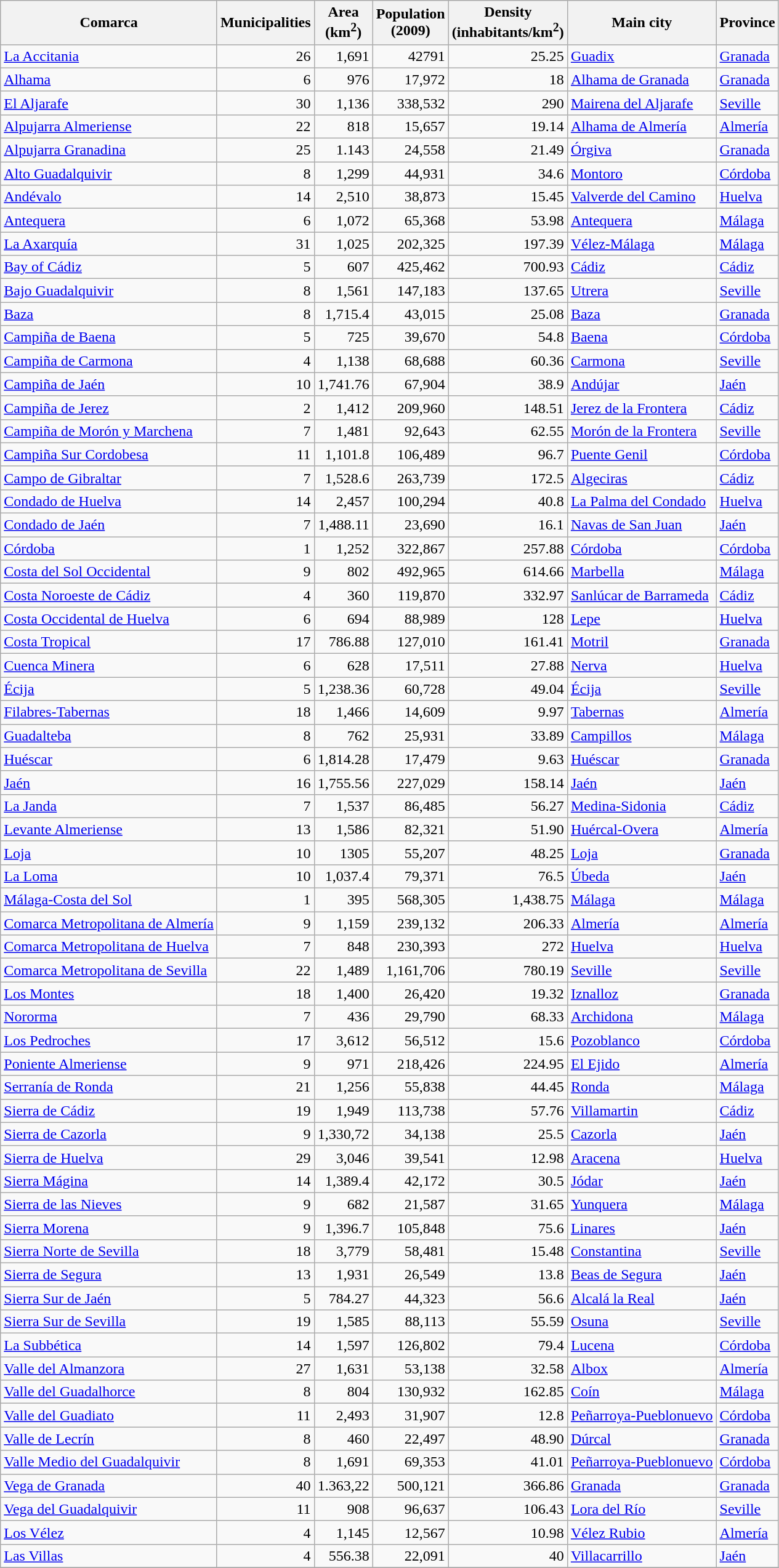<table class="wikitable sortable">
<tr>
<th>Comarca</th>
<th>Municipalities</th>
<th>Area<br>(km<sup>2</sup>)</th>
<th>Population<br>(2009)</th>
<th>Density<br>(inhabitants/km<sup>2</sup>)</th>
<th>Main city</th>
<th>Province</th>
</tr>
<tr>
<td><a href='#'>La Accitania</a></td>
<td align="right">26</td>
<td align="right">1,691</td>
<td align="right">42791</td>
<td align="right">25.25</td>
<td><a href='#'>Guadix</a></td>
<td><a href='#'>Granada</a></td>
</tr>
<tr>
<td><a href='#'>Alhama</a></td>
<td align="right">6</td>
<td align="right">976</td>
<td align="right">17,972</td>
<td align="right">18</td>
<td><a href='#'>Alhama de Granada</a></td>
<td><a href='#'>Granada</a></td>
</tr>
<tr>
<td><a href='#'>El Aljarafe</a></td>
<td align="right">30</td>
<td align="right">1,136</td>
<td align="right">338,532</td>
<td align="right">290</td>
<td><a href='#'>Mairena del Aljarafe</a></td>
<td><a href='#'>Seville</a></td>
</tr>
<tr>
<td><a href='#'>Alpujarra Almeriense</a></td>
<td align="right">22</td>
<td align="right">818</td>
<td align="right">15,657</td>
<td align="right">19.14</td>
<td><a href='#'>Alhama de Almería</a></td>
<td><a href='#'>Almería</a></td>
</tr>
<tr>
<td><a href='#'>Alpujarra Granadina</a></td>
<td align="right">25</td>
<td align="right">1.143</td>
<td align="right">24,558</td>
<td align="right">21.49</td>
<td><a href='#'>Órgiva</a></td>
<td><a href='#'>Granada</a></td>
</tr>
<tr>
<td><a href='#'>Alto Guadalquivir</a></td>
<td align="right">8</td>
<td align="right">1,299</td>
<td align="right">44,931</td>
<td align="right">34.6</td>
<td><a href='#'>Montoro</a></td>
<td><a href='#'>Córdoba</a></td>
</tr>
<tr>
<td><a href='#'>Andévalo</a></td>
<td align="right">14</td>
<td align="right">2,510</td>
<td align="right">38,873</td>
<td align="right">15.45</td>
<td><a href='#'>Valverde del Camino</a></td>
<td><a href='#'>Huelva</a></td>
</tr>
<tr>
<td><a href='#'>Antequera</a></td>
<td align="right">6</td>
<td align="right">1,072</td>
<td align="right">65,368</td>
<td align="right">53.98</td>
<td><a href='#'>Antequera</a></td>
<td><a href='#'>Málaga</a></td>
</tr>
<tr>
<td><a href='#'>La Axarquía</a></td>
<td align="right">31</td>
<td align="right">1,025</td>
<td align="right">202,325</td>
<td align="right">197.39</td>
<td><a href='#'>Vélez-Málaga</a></td>
<td><a href='#'>Málaga</a></td>
</tr>
<tr>
<td><a href='#'>Bay of Cádiz</a></td>
<td align="right">5</td>
<td align="right">607</td>
<td align="right">425,462</td>
<td align="right">700.93</td>
<td><a href='#'>Cádiz</a></td>
<td><a href='#'>Cádiz</a></td>
</tr>
<tr>
<td><a href='#'>Bajo Guadalquivir</a></td>
<td align="right">8</td>
<td align="right">1,561</td>
<td align="right">147,183</td>
<td align="right">137.65</td>
<td><a href='#'>Utrera</a></td>
<td><a href='#'>Seville</a></td>
</tr>
<tr>
<td><a href='#'>Baza</a></td>
<td align="right">8</td>
<td align="right">1,715.4</td>
<td align="right">43,015</td>
<td align="right">25.08</td>
<td><a href='#'>Baza</a></td>
<td><a href='#'>Granada</a></td>
</tr>
<tr>
<td><a href='#'>Campiña de Baena</a></td>
<td align="right">5</td>
<td align="right">725</td>
<td align="right">39,670</td>
<td align="right">54.8</td>
<td><a href='#'>Baena</a></td>
<td><a href='#'>Córdoba</a></td>
</tr>
<tr>
<td><a href='#'>Campiña de Carmona</a></td>
<td align="right">4</td>
<td align="right">1,138</td>
<td align="right">68,688</td>
<td align="right">60.36</td>
<td><a href='#'>Carmona</a></td>
<td><a href='#'>Seville</a></td>
</tr>
<tr>
<td><a href='#'>Campiña de Jaén</a></td>
<td align="right">10</td>
<td align="right">1,741.76</td>
<td align="right">67,904</td>
<td align="right">38.9</td>
<td><a href='#'>Andújar</a></td>
<td><a href='#'>Jaén</a></td>
</tr>
<tr>
<td><a href='#'>Campiña de Jerez</a></td>
<td align="right">2</td>
<td align="right">1,412</td>
<td align="right">209,960</td>
<td align="right">148.51</td>
<td><a href='#'>Jerez de la Frontera</a></td>
<td><a href='#'>Cádiz</a></td>
</tr>
<tr>
<td><a href='#'>Campiña de Morón y Marchena</a></td>
<td align="right">7</td>
<td align="right">1,481</td>
<td align="right">92,643</td>
<td align="right">62.55</td>
<td><a href='#'>Morón de la Frontera</a></td>
<td><a href='#'>Seville</a></td>
</tr>
<tr>
<td><a href='#'>Campiña Sur Cordobesa</a></td>
<td align="right">11</td>
<td align="right">1,101.8</td>
<td align="right">106,489</td>
<td align="right">96.7</td>
<td><a href='#'>Puente Genil</a></td>
<td><a href='#'>Córdoba</a></td>
</tr>
<tr>
<td><a href='#'>Campo de Gibraltar</a></td>
<td align="right">7</td>
<td align="right">1,528.6</td>
<td align="right">263,739</td>
<td align="right">172.5</td>
<td><a href='#'>Algeciras</a></td>
<td><a href='#'>Cádiz</a></td>
</tr>
<tr>
<td><a href='#'>Condado de Huelva</a></td>
<td align="right">14</td>
<td align="right">2,457</td>
<td align="right">100,294</td>
<td align="right">40.8</td>
<td><a href='#'>La Palma del Condado</a></td>
<td><a href='#'>Huelva</a></td>
</tr>
<tr>
<td><a href='#'>Condado de Jaén</a></td>
<td align="right">7</td>
<td align="right">1,488.11</td>
<td align="right">23,690</td>
<td align="right">16.1</td>
<td><a href='#'>Navas de San Juan</a></td>
<td><a href='#'>Jaén</a></td>
</tr>
<tr>
<td><a href='#'>Córdoba</a></td>
<td align="right">1</td>
<td align="right">1,252</td>
<td align="right">322,867</td>
<td align="right">257.88</td>
<td><a href='#'>Córdoba</a></td>
<td><a href='#'>Córdoba</a></td>
</tr>
<tr>
<td><a href='#'>Costa del Sol Occidental</a></td>
<td align="right">9</td>
<td align="right">802</td>
<td align="right">492,965</td>
<td align="right">614.66</td>
<td><a href='#'>Marbella</a></td>
<td><a href='#'>Málaga</a></td>
</tr>
<tr>
<td><a href='#'>Costa Noroeste de Cádiz</a></td>
<td align="right">4</td>
<td align="right">360</td>
<td align="right">119,870</td>
<td align="right">332.97</td>
<td><a href='#'>Sanlúcar de Barrameda</a></td>
<td><a href='#'>Cádiz</a></td>
</tr>
<tr>
<td><a href='#'>Costa Occidental de Huelva</a></td>
<td align="right">6</td>
<td align="right">694</td>
<td align="right">88,989</td>
<td align="right">128</td>
<td><a href='#'>Lepe</a></td>
<td><a href='#'>Huelva</a></td>
</tr>
<tr>
<td><a href='#'>Costa Tropical</a></td>
<td align="right">17</td>
<td align="right">786.88</td>
<td align="right">127,010</td>
<td align="right">161.41</td>
<td><a href='#'>Motril</a></td>
<td><a href='#'>Granada</a></td>
</tr>
<tr>
<td><a href='#'>Cuenca Minera</a></td>
<td align="right">6</td>
<td align="right">628</td>
<td align="right">17,511</td>
<td align="right">27.88</td>
<td><a href='#'>Nerva</a></td>
<td><a href='#'>Huelva</a></td>
</tr>
<tr>
<td><a href='#'>Écija</a></td>
<td align="right">5</td>
<td align="right">1,238.36</td>
<td align="right">60,728</td>
<td align="right">49.04</td>
<td><a href='#'>Écija</a></td>
<td><a href='#'>Seville</a></td>
</tr>
<tr>
<td><a href='#'>Filabres-Tabernas</a></td>
<td align="right">18</td>
<td align="right">1,466</td>
<td align="right">14,609</td>
<td align="right">9.97</td>
<td><a href='#'>Tabernas</a></td>
<td><a href='#'>Almería</a></td>
</tr>
<tr>
<td><a href='#'>Guadalteba</a></td>
<td align="right">8</td>
<td align="right">762</td>
<td align="right">25,931</td>
<td align="right">33.89</td>
<td><a href='#'>Campillos</a></td>
<td><a href='#'>Málaga</a></td>
</tr>
<tr>
<td><a href='#'>Huéscar</a></td>
<td align="right">6</td>
<td align="right">1,814.28</td>
<td align="right">17,479</td>
<td align="right">9.63</td>
<td><a href='#'>Huéscar</a></td>
<td><a href='#'>Granada</a></td>
</tr>
<tr>
<td><a href='#'>Jaén</a></td>
<td align="right">16</td>
<td align="right">1,755.56</td>
<td align="right">227,029</td>
<td align="right">158.14</td>
<td><a href='#'>Jaén</a></td>
<td><a href='#'>Jaén</a></td>
</tr>
<tr>
<td><a href='#'>La Janda</a></td>
<td align="right">7</td>
<td align="right">1,537</td>
<td align="right">86,485</td>
<td align="right">56.27</td>
<td><a href='#'>Medina-Sidonia</a></td>
<td><a href='#'>Cádiz</a></td>
</tr>
<tr>
<td><a href='#'>Levante Almeriense</a></td>
<td align="right">13</td>
<td align="right">1,586</td>
<td align="right">82,321</td>
<td align="right">51.90</td>
<td><a href='#'>Huércal-Overa</a></td>
<td><a href='#'>Almería</a></td>
</tr>
<tr>
<td><a href='#'>Loja</a></td>
<td align="right">10</td>
<td align="right">1305</td>
<td align="right">55,207</td>
<td align="right">48.25</td>
<td><a href='#'>Loja</a></td>
<td><a href='#'>Granada</a></td>
</tr>
<tr>
<td><a href='#'>La Loma</a></td>
<td align="right">10</td>
<td align="right">1,037.4</td>
<td align="right">79,371</td>
<td align="right">76.5</td>
<td><a href='#'>Úbeda</a></td>
<td><a href='#'>Jaén</a></td>
</tr>
<tr>
<td><a href='#'>Málaga-Costa del Sol</a></td>
<td align="right">1</td>
<td align="right">395</td>
<td align="right">568,305</td>
<td align="right">1,438.75</td>
<td><a href='#'>Málaga</a></td>
<td><a href='#'>Málaga</a></td>
</tr>
<tr>
<td><a href='#'>Comarca Metropolitana de Almería</a></td>
<td align="right">9</td>
<td align="right">1,159</td>
<td align="right">239,132</td>
<td align="right">206.33</td>
<td><a href='#'>Almería</a></td>
<td><a href='#'>Almería</a></td>
</tr>
<tr>
<td><a href='#'>Comarca Metropolitana de Huelva</a></td>
<td align="right">7</td>
<td align="right">848</td>
<td align="right">230,393</td>
<td align="right">272</td>
<td><a href='#'>Huelva</a></td>
<td><a href='#'>Huelva</a></td>
</tr>
<tr>
<td><a href='#'>Comarca Metropolitana de Sevilla</a></td>
<td align="right">22</td>
<td align="right">1,489</td>
<td align="right">1,161,706</td>
<td align="right">780.19</td>
<td><a href='#'>Seville</a></td>
<td><a href='#'>Seville</a></td>
</tr>
<tr>
<td><a href='#'>Los Montes</a></td>
<td align="right">18</td>
<td align="right">1,400</td>
<td align="right">26,420</td>
<td align="right">19.32</td>
<td><a href='#'>Iznalloz</a></td>
<td><a href='#'>Granada</a></td>
</tr>
<tr>
<td><a href='#'>Nororma</a></td>
<td align="right">7</td>
<td align="right">436</td>
<td align="right">29,790</td>
<td align="right">68.33</td>
<td><a href='#'>Archidona</a></td>
<td><a href='#'>Málaga</a></td>
</tr>
<tr>
<td><a href='#'>Los Pedroches</a></td>
<td align="right">17</td>
<td align="right">3,612</td>
<td align="right">56,512</td>
<td align="right">15.6</td>
<td><a href='#'>Pozoblanco</a></td>
<td><a href='#'>Córdoba</a></td>
</tr>
<tr>
<td><a href='#'>Poniente Almeriense</a></td>
<td align="right">9</td>
<td align="right">971</td>
<td align="right">218,426</td>
<td align="right">224.95</td>
<td><a href='#'>El Ejido</a></td>
<td><a href='#'>Almería</a></td>
</tr>
<tr>
<td><a href='#'>Serranía de Ronda</a></td>
<td align="right">21</td>
<td align="right">1,256</td>
<td align="right">55,838</td>
<td align="right">44.45</td>
<td><a href='#'>Ronda</a></td>
<td><a href='#'>Málaga</a></td>
</tr>
<tr>
<td><a href='#'>Sierra de Cádiz</a></td>
<td align="right">19</td>
<td align="right">1,949</td>
<td align="right">113,738</td>
<td align="right">57.76</td>
<td><a href='#'>Villamartin</a></td>
<td><a href='#'>Cádiz</a></td>
</tr>
<tr>
<td><a href='#'>Sierra de Cazorla</a></td>
<td align="right">9</td>
<td align="right">1,330,72</td>
<td align="right">34,138</td>
<td align="right">25.5</td>
<td><a href='#'>Cazorla</a></td>
<td><a href='#'>Jaén</a></td>
</tr>
<tr>
<td><a href='#'>Sierra de Huelva</a></td>
<td align="right">29</td>
<td align="right">3,046</td>
<td align="right">39,541</td>
<td align="right">12.98</td>
<td><a href='#'>Aracena</a></td>
<td><a href='#'>Huelva</a></td>
</tr>
<tr>
<td><a href='#'>Sierra Mágina</a></td>
<td align="right">14</td>
<td align="right">1,389.4</td>
<td align="right">42,172</td>
<td align="right">30.5</td>
<td><a href='#'>Jódar</a></td>
<td><a href='#'>Jaén</a></td>
</tr>
<tr>
<td><a href='#'>Sierra de las Nieves</a></td>
<td align="right">9</td>
<td align="right">682</td>
<td align="right">21,587</td>
<td align="right">31.65</td>
<td><a href='#'>Yunquera</a></td>
<td><a href='#'>Málaga</a></td>
</tr>
<tr>
<td><a href='#'>Sierra Morena</a></td>
<td align="right">9</td>
<td align="right">1,396.7</td>
<td align="right">105,848</td>
<td align="right">75.6</td>
<td><a href='#'>Linares</a></td>
<td><a href='#'>Jaén</a></td>
</tr>
<tr>
<td><a href='#'>Sierra Norte de Sevilla</a></td>
<td align="right">18</td>
<td align="right">3,779</td>
<td align="right">58,481</td>
<td align="right">15.48</td>
<td><a href='#'>Constantina</a></td>
<td><a href='#'>Seville</a></td>
</tr>
<tr>
<td><a href='#'>Sierra de Segura</a></td>
<td align="right">13</td>
<td align="right">1,931</td>
<td align="right">26,549</td>
<td align="right">13.8</td>
<td><a href='#'>Beas de Segura</a></td>
<td><a href='#'>Jaén</a></td>
</tr>
<tr>
<td><a href='#'>Sierra Sur de Jaén</a></td>
<td align="right">5</td>
<td align="right">784.27</td>
<td align="right">44,323</td>
<td align="right">56.6</td>
<td><a href='#'>Alcalá la Real</a></td>
<td><a href='#'>Jaén</a></td>
</tr>
<tr>
<td><a href='#'>Sierra Sur de Sevilla</a></td>
<td align="right">19</td>
<td align="right">1,585</td>
<td align="right">88,113</td>
<td align="right">55.59</td>
<td><a href='#'>Osuna</a></td>
<td><a href='#'>Seville</a></td>
</tr>
<tr>
<td><a href='#'>La Subbética</a></td>
<td align="right">14</td>
<td align="right">1,597</td>
<td align="right">126,802</td>
<td align="right">79.4</td>
<td><a href='#'>Lucena</a></td>
<td><a href='#'>Córdoba</a></td>
</tr>
<tr>
<td><a href='#'>Valle del Almanzora</a></td>
<td align="right">27</td>
<td align="right">1,631</td>
<td align="right">53,138</td>
<td align="right">32.58</td>
<td><a href='#'>Albox</a></td>
<td><a href='#'>Almería</a></td>
</tr>
<tr>
<td><a href='#'>Valle del Guadalhorce</a></td>
<td align="right">8</td>
<td align="right">804</td>
<td align="right">130,932</td>
<td align="right">162.85</td>
<td><a href='#'>Coín</a></td>
<td><a href='#'>Málaga</a></td>
</tr>
<tr>
<td><a href='#'>Valle del Guadiato</a></td>
<td align="right">11</td>
<td align="right">2,493</td>
<td align="right">31,907</td>
<td align="right">12.8</td>
<td><a href='#'>Peñarroya-Pueblonuevo</a></td>
<td><a href='#'>Córdoba</a></td>
</tr>
<tr>
<td><a href='#'>Valle de Lecrín</a></td>
<td align="right">8</td>
<td align="right">460</td>
<td align="right">22,497</td>
<td align="right">48.90</td>
<td><a href='#'>Dúrcal</a></td>
<td><a href='#'>Granada</a></td>
</tr>
<tr>
<td><a href='#'>Valle Medio del Guadalquivir</a></td>
<td align="right">8</td>
<td align="right">1,691</td>
<td align="right">69,353</td>
<td align="right">41.01</td>
<td><a href='#'>Peñarroya-Pueblonuevo</a></td>
<td><a href='#'>Córdoba</a></td>
</tr>
<tr>
<td><a href='#'>Vega de Granada</a></td>
<td align="right">40</td>
<td align="right">1.363,22</td>
<td align="right">500,121</td>
<td align="right">366.86</td>
<td><a href='#'>Granada</a></td>
<td><a href='#'>Granada</a></td>
</tr>
<tr>
<td><a href='#'>Vega del Guadalquivir</a></td>
<td align="right">11</td>
<td align="right">908</td>
<td align="right">96,637</td>
<td align="right">106.43</td>
<td><a href='#'>Lora del Río</a></td>
<td><a href='#'>Seville</a></td>
</tr>
<tr>
<td><a href='#'>Los Vélez</a></td>
<td align="right">4</td>
<td align="right">1,145</td>
<td align="right">12,567</td>
<td align="right">10.98</td>
<td><a href='#'>Vélez Rubio</a></td>
<td><a href='#'>Almería</a></td>
</tr>
<tr>
<td><a href='#'>Las Villas</a></td>
<td align="right">4</td>
<td align="right">556.38</td>
<td align="right">22,091</td>
<td align="right">40</td>
<td><a href='#'>Villacarrillo</a></td>
<td><a href='#'>Jaén</a></td>
</tr>
<tr>
</tr>
</table>
